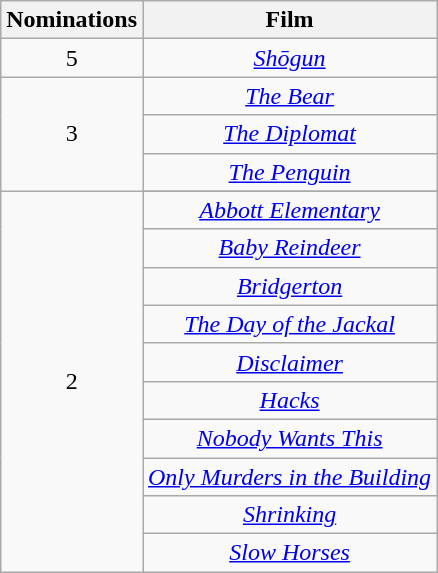<table class="wikitable plainrowheaders" style="text-align: center">
<tr>
<th scope="col" style="width:55px;">Nominations</th>
<th scope="col" style="text-align:center;">Film</th>
</tr>
<tr>
<td scope="row" style="text-align:center" rowspan="1">5</td>
<td><em><a href='#'>Shōgun</a></em></td>
</tr>
<tr>
<td scope="row" style="text-align:center" rowspan="3">3</td>
<td><em><a href='#'>The Bear</a></em></td>
</tr>
<tr>
<td><em><a href='#'>The Diplomat</a></em></td>
</tr>
<tr>
<td><em><a href='#'>The Penguin</a></em></td>
</tr>
<tr>
<td scope="row" style="text-align:center" rowspan="11">2</td>
</tr>
<tr>
<td><em><a href='#'>Abbott Elementary</a></em></td>
</tr>
<tr>
<td><em><a href='#'>Baby Reindeer</a></em></td>
</tr>
<tr>
<td><em><a href='#'>Bridgerton</a></em></td>
</tr>
<tr>
<td><em><a href='#'>The Day of the Jackal</a></em></td>
</tr>
<tr>
<td><em><a href='#'>Disclaimer</a></em></td>
</tr>
<tr>
<td><em><a href='#'>Hacks</a></em></td>
</tr>
<tr>
<td><em><a href='#'>Nobody Wants This</a></em></td>
</tr>
<tr>
<td><em><a href='#'>Only Murders in the Building</a></em></td>
</tr>
<tr>
<td><em><a href='#'>Shrinking</a></em></td>
</tr>
<tr>
<td><em><a href='#'>Slow Horses</a></em></td>
</tr>
</table>
